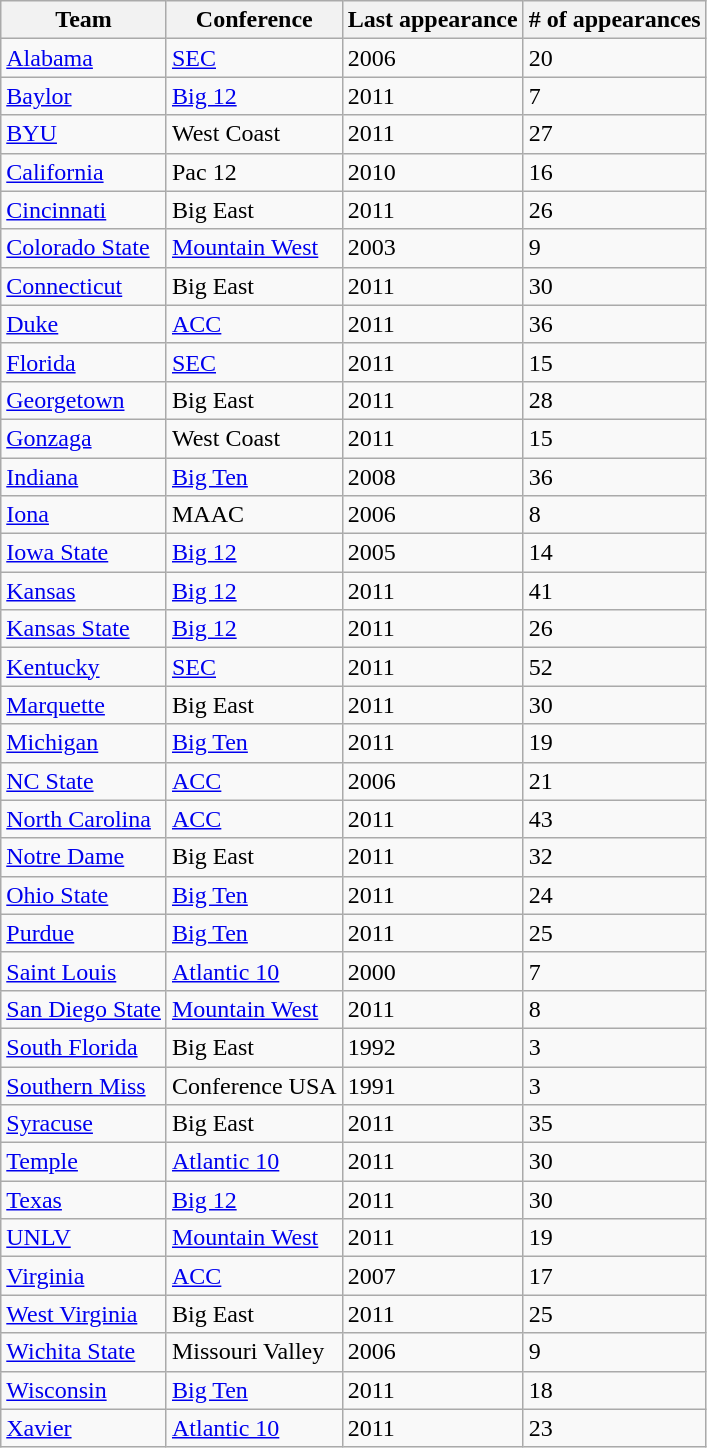<table class="wikitable sortable">
<tr>
<th>Team</th>
<th>Conference</th>
<th>Last appearance</th>
<th># of appearances</th>
</tr>
<tr>
<td><a href='#'>Alabama</a></td>
<td align="left"><a href='#'>SEC</a></td>
<td>2006</td>
<td>20</td>
</tr>
<tr>
<td><a href='#'>Baylor</a></td>
<td align="left"><a href='#'>Big 12</a></td>
<td>2011</td>
<td>7</td>
</tr>
<tr>
<td><a href='#'>BYU</a></td>
<td>West Coast</td>
<td>2011</td>
<td>27</td>
</tr>
<tr>
<td><a href='#'>California</a></td>
<td>Pac 12</td>
<td>2010</td>
<td>16</td>
</tr>
<tr>
<td><a href='#'>Cincinnati</a></td>
<td>Big East</td>
<td>2011</td>
<td>26</td>
</tr>
<tr>
<td><a href='#'>Colorado State</a></td>
<td align="left"><a href='#'>Mountain West</a></td>
<td>2003</td>
<td>9</td>
</tr>
<tr>
<td><a href='#'>Connecticut</a></td>
<td>Big East</td>
<td>2011</td>
<td>30</td>
</tr>
<tr>
<td><a href='#'>Duke</a></td>
<td align="left"><a href='#'>ACC</a></td>
<td>2011</td>
<td>36</td>
</tr>
<tr>
<td><a href='#'>Florida</a></td>
<td align="left"><a href='#'>SEC</a></td>
<td>2011</td>
<td>15</td>
</tr>
<tr>
<td><a href='#'>Georgetown</a></td>
<td>Big East</td>
<td>2011</td>
<td>28</td>
</tr>
<tr>
<td><a href='#'>Gonzaga</a></td>
<td>West Coast</td>
<td>2011</td>
<td>15</td>
</tr>
<tr>
<td><a href='#'>Indiana</a></td>
<td align="left"><a href='#'>Big Ten</a></td>
<td>2008</td>
<td>36</td>
</tr>
<tr>
<td><a href='#'>Iona</a></td>
<td>MAAC</td>
<td>2006</td>
<td>8</td>
</tr>
<tr>
<td><a href='#'>Iowa State</a></td>
<td align="left"><a href='#'>Big 12</a></td>
<td>2005</td>
<td>14</td>
</tr>
<tr>
<td><a href='#'>Kansas</a></td>
<td align="left"><a href='#'>Big 12</a></td>
<td>2011</td>
<td>41</td>
</tr>
<tr>
<td><a href='#'>Kansas State</a></td>
<td align="left"><a href='#'>Big 12</a></td>
<td>2011</td>
<td>26</td>
</tr>
<tr>
<td><a href='#'>Kentucky</a></td>
<td align="left"><a href='#'>SEC</a></td>
<td>2011</td>
<td>52</td>
</tr>
<tr>
<td><a href='#'>Marquette</a></td>
<td>Big East</td>
<td>2011</td>
<td>30</td>
</tr>
<tr>
<td><a href='#'>Michigan</a></td>
<td align="left"><a href='#'>Big Ten</a></td>
<td>2011</td>
<td>19</td>
</tr>
<tr>
<td><a href='#'>NC State</a></td>
<td align="left"><a href='#'>ACC</a></td>
<td>2006</td>
<td>21</td>
</tr>
<tr>
<td><a href='#'>North Carolina</a></td>
<td align="left"><a href='#'>ACC</a></td>
<td>2011</td>
<td>43</td>
</tr>
<tr>
<td><a href='#'>Notre Dame</a></td>
<td>Big East</td>
<td>2011</td>
<td>32</td>
</tr>
<tr>
<td><a href='#'>Ohio State</a></td>
<td align="left"><a href='#'>Big Ten</a></td>
<td>2011</td>
<td>24</td>
</tr>
<tr>
<td><a href='#'>Purdue</a></td>
<td align="left"><a href='#'>Big Ten</a></td>
<td>2011</td>
<td>25</td>
</tr>
<tr>
<td><a href='#'>Saint Louis</a></td>
<td align="left"><a href='#'>Atlantic 10</a></td>
<td>2000</td>
<td>7</td>
</tr>
<tr>
<td><a href='#'>San Diego State</a></td>
<td align="left"><a href='#'>Mountain West</a></td>
<td>2011</td>
<td>8</td>
</tr>
<tr>
<td><a href='#'>South Florida</a></td>
<td>Big East</td>
<td>1992</td>
<td>3</td>
</tr>
<tr>
<td><a href='#'>Southern Miss</a></td>
<td>Conference USA</td>
<td>1991</td>
<td>3</td>
</tr>
<tr>
<td><a href='#'>Syracuse</a></td>
<td>Big East</td>
<td>2011</td>
<td>35</td>
</tr>
<tr>
<td><a href='#'>Temple</a></td>
<td align="left"><a href='#'>Atlantic 10</a></td>
<td>2011</td>
<td>30</td>
</tr>
<tr>
<td><a href='#'>Texas</a></td>
<td align="left"><a href='#'>Big 12</a></td>
<td>2011</td>
<td>30</td>
</tr>
<tr>
<td><a href='#'>UNLV</a></td>
<td align="left"><a href='#'>Mountain West</a></td>
<td>2011</td>
<td>19</td>
</tr>
<tr>
<td><a href='#'>Virginia</a></td>
<td align="left"><a href='#'>ACC</a></td>
<td>2007</td>
<td>17</td>
</tr>
<tr>
<td><a href='#'>West Virginia</a></td>
<td>Big East</td>
<td>2011</td>
<td>25</td>
</tr>
<tr>
<td><a href='#'>Wichita State</a></td>
<td>Missouri Valley</td>
<td>2006</td>
<td>9</td>
</tr>
<tr>
<td><a href='#'>Wisconsin</a></td>
<td align="left"><a href='#'>Big Ten</a></td>
<td>2011</td>
<td>18</td>
</tr>
<tr>
<td><a href='#'>Xavier</a></td>
<td align="left"><a href='#'>Atlantic 10</a></td>
<td>2011</td>
<td>23</td>
</tr>
</table>
